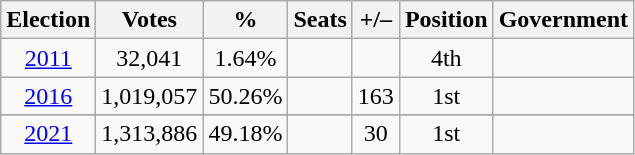<table class=wikitable style=text-align:center>
<tr>
<th>Election</th>
<th>Votes</th>
<th>%</th>
<th>Seats</th>
<th>+/–</th>
<th>Position</th>
<th>Government</th>
</tr>
<tr>
<td><a href='#'>2011</a></td>
<td>32,041</td>
<td>1.64%</td>
<td></td>
<td></td>
<td>4th</td>
<td></td>
</tr>
<tr>
<td><a href='#'>2016</a></td>
<td>1,019,057</td>
<td>50.26%</td>
<td></td>
<td> 163</td>
<td> 1st</td>
<td></td>
</tr>
<tr>
</tr>
<tr>
<td><a href='#'>2021</a></td>
<td>1,313,886</td>
<td>49.18%</td>
<td></td>
<td> 30</td>
<td> 1st</td>
<td></td>
</tr>
</table>
